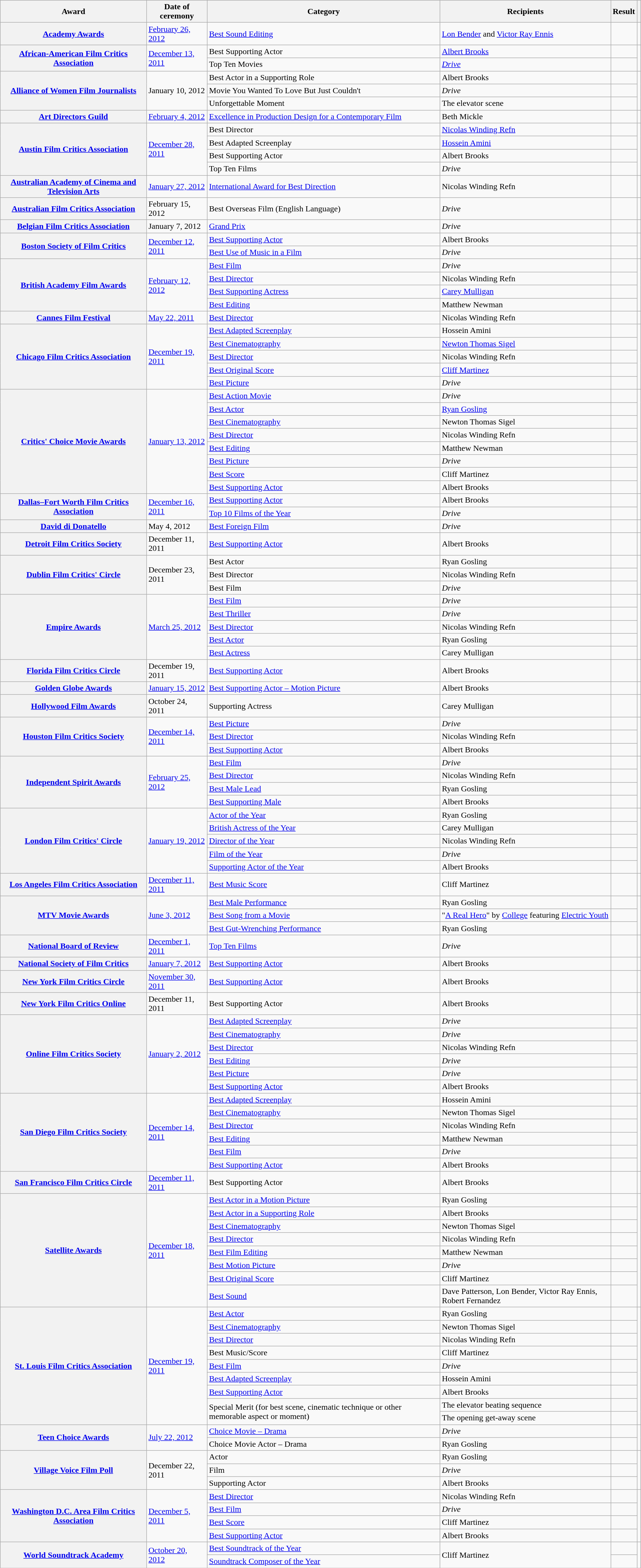<table class="wikitable plainrowheaders sortable">
<tr>
<th scope="col">Award</th>
<th scope="col">Date of ceremony</th>
<th scope="col">Category</th>
<th scope="col">Recipients</th>
<th scope="col">Result</th>
<th scope="col" class="unsortable"></th>
</tr>
<tr>
<th scope="row"><a href='#'>Academy Awards</a></th>
<td><a href='#'>February 26, 2012</a></td>
<td><a href='#'>Best Sound Editing</a></td>
<td><a href='#'>Lon Bender</a> and <a href='#'>Victor Ray Ennis</a></td>
<td></td>
<td style="text-align:center;"></td>
</tr>
<tr>
<th scope="row" rowspan="2"><a href='#'>African-American Film Critics Association</a></th>
<td rowspan="2"><a href='#'>December 13, 2011</a></td>
<td>Best Supporting Actor</td>
<td><a href='#'>Albert Brooks</a></td>
<td></td>
<td rowspan="2" style="text-align:center;"></td>
</tr>
<tr>
<td>Top Ten Movies</td>
<td><em><a href='#'>Drive</a></em></td>
<td></td>
</tr>
<tr>
<th scope="row" rowspan="3"><a href='#'>Alliance of Women Film Journalists</a></th>
<td rowspan="3">January 10, 2012</td>
<td>Best Actor in a Supporting Role</td>
<td>Albert Brooks</td>
<td></td>
<td rowspan="3" style="text-align:center;"></td>
</tr>
<tr>
<td>Movie You Wanted To Love But Just Couldn't</td>
<td><em>Drive</em></td>
<td></td>
</tr>
<tr>
<td>Unforgettable Moment</td>
<td>The elevator scene</td>
<td></td>
</tr>
<tr>
<th scope="row"><a href='#'>Art Directors Guild</a></th>
<td><a href='#'>February 4, 2012</a></td>
<td><a href='#'>Excellence in Production Design for a Contemporary Film</a></td>
<td>Beth Mickle</td>
<td></td>
<td style="text-align:center;"></td>
</tr>
<tr>
<th scope="row" rowspan="4"><a href='#'>Austin Film Critics Association</a></th>
<td rowspan="4"><a href='#'>December 28, 2011</a></td>
<td>Best Director</td>
<td><a href='#'>Nicolas Winding Refn</a></td>
<td></td>
<td rowspan="4" style="text-align:center;"></td>
</tr>
<tr>
<td>Best Adapted Screenplay</td>
<td><a href='#'>Hossein Amini</a></td>
<td></td>
</tr>
<tr>
<td>Best Supporting Actor</td>
<td>Albert Brooks</td>
<td></td>
</tr>
<tr>
<td>Top Ten Films</td>
<td><em>Drive</em></td>
<td></td>
</tr>
<tr>
<th scope="row"><a href='#'>Australian Academy of Cinema and Television Arts</a></th>
<td><a href='#'>January 27, 2012</a></td>
<td><a href='#'>International Award for Best Direction</a></td>
<td>Nicolas Winding Refn</td>
<td></td>
<td style="text-align:center;"></td>
</tr>
<tr>
<th scope="row" rowspan="1"><a href='#'>Australian Film Critics Association</a></th>
<td rowspan="1">February 15, 2012</td>
<td>Best Overseas Film (English Language)</td>
<td><em>Drive</em></td>
<td></td>
<td rowspan="1" style="text-align:center;"><br></td>
</tr>
<tr>
<th scope="row"><a href='#'>Belgian Film Critics Association</a></th>
<td>January 7, 2012</td>
<td><a href='#'>Grand Prix</a></td>
<td><em>Drive</em></td>
<td></td>
<td style="text-align:center;"></td>
</tr>
<tr>
<th scope="row" rowspan="2"><a href='#'>Boston Society of Film Critics</a></th>
<td rowspan="2"><a href='#'>December 12, 2011</a></td>
<td><a href='#'>Best Supporting Actor</a></td>
<td>Albert Brooks</td>
<td></td>
<td rowspan="2" style="text-align:center;"></td>
</tr>
<tr>
<td><a href='#'>Best Use of Music in a Film</a></td>
<td><em>Drive</em></td>
<td></td>
</tr>
<tr>
<th scope="row" rowspan="4"><a href='#'>British Academy Film Awards</a></th>
<td rowspan="4"><a href='#'>February 12, 2012</a></td>
<td><a href='#'>Best Film</a></td>
<td><em>Drive</em></td>
<td></td>
<td rowspan="4" style="text-align:center;"></td>
</tr>
<tr>
<td><a href='#'>Best Director</a></td>
<td>Nicolas Winding Refn</td>
<td></td>
</tr>
<tr>
<td><a href='#'>Best Supporting Actress</a></td>
<td><a href='#'>Carey Mulligan</a></td>
<td></td>
</tr>
<tr>
<td><a href='#'>Best Editing</a></td>
<td>Matthew Newman</td>
<td></td>
</tr>
<tr>
<th scope="row"><a href='#'>Cannes Film Festival</a></th>
<td><a href='#'>May 22, 2011</a></td>
<td><a href='#'>Best Director</a></td>
<td>Nicolas Winding Refn</td>
<td></td>
<td style="text-align:center;"></td>
</tr>
<tr>
<th scope="row" rowspan="5"><a href='#'>Chicago Film Critics Association</a></th>
<td rowspan="5"><a href='#'>December 19, 2011</a></td>
<td><a href='#'>Best Adapted Screenplay</a></td>
<td>Hossein Amini</td>
<td></td>
<td rowspan="5" style="text-align:center;"></td>
</tr>
<tr>
<td><a href='#'>Best Cinematography</a></td>
<td><a href='#'>Newton Thomas Sigel</a></td>
<td></td>
</tr>
<tr>
<td><a href='#'>Best Director</a></td>
<td>Nicolas Winding Refn</td>
<td></td>
</tr>
<tr>
<td><a href='#'>Best Original Score</a></td>
<td><a href='#'>Cliff Martinez</a></td>
<td></td>
</tr>
<tr>
<td><a href='#'>Best Picture</a></td>
<td><em>Drive</em></td>
<td></td>
</tr>
<tr>
<th scope="row" rowspan="8"><a href='#'>Critics' Choice Movie Awards</a></th>
<td rowspan="8"><a href='#'>January 13, 2012</a></td>
<td><a href='#'>Best Action Movie</a></td>
<td><em>Drive</em></td>
<td></td>
<td rowspan="8" style="text-align:center;"></td>
</tr>
<tr>
<td><a href='#'>Best Actor</a></td>
<td><a href='#'>Ryan Gosling</a></td>
<td></td>
</tr>
<tr>
<td><a href='#'>Best Cinematography</a></td>
<td>Newton Thomas Sigel</td>
<td></td>
</tr>
<tr>
<td><a href='#'>Best Director</a></td>
<td>Nicolas Winding Refn</td>
<td></td>
</tr>
<tr>
<td><a href='#'>Best Editing</a></td>
<td>Matthew Newman</td>
<td></td>
</tr>
<tr>
<td><a href='#'>Best Picture</a></td>
<td><em>Drive</em></td>
<td></td>
</tr>
<tr>
<td><a href='#'>Best Score</a></td>
<td>Cliff Martinez</td>
<td></td>
</tr>
<tr>
<td><a href='#'>Best Supporting Actor</a></td>
<td>Albert Brooks</td>
<td></td>
</tr>
<tr>
<th scope="row" rowspan="2"><a href='#'>Dallas–Fort Worth Film Critics Association</a></th>
<td rowspan="2"><a href='#'>December 16, 2011</a></td>
<td><a href='#'>Best Supporting Actor</a></td>
<td>Albert Brooks</td>
<td></td>
<td rowspan="2" style="text-align:center;"></td>
</tr>
<tr>
<td><a href='#'>Top 10 Films of the Year</a></td>
<td><em>Drive</em></td>
<td></td>
</tr>
<tr>
<th scope="row"><a href='#'>David di Donatello</a></th>
<td>May 4, 2012</td>
<td><a href='#'>Best Foreign Film</a></td>
<td><em>Drive</em></td>
<td></td>
<td style="text-align:center;"></td>
</tr>
<tr>
<th scope="row"><a href='#'>Detroit Film Critics Society</a></th>
<td>December 11, 2011</td>
<td><a href='#'>Best Supporting Actor</a></td>
<td>Albert Brooks</td>
<td></td>
<td style="text-align:center;"></td>
</tr>
<tr>
<th scope="row" rowspan="3"><a href='#'>Dublin Film Critics' Circle</a></th>
<td rowspan="3">December 23, 2011</td>
<td>Best Actor</td>
<td>Ryan Gosling</td>
<td></td>
<td rowspan="3" style="text-align:center;"></td>
</tr>
<tr>
<td>Best Director</td>
<td>Nicolas Winding Refn</td>
<td></td>
</tr>
<tr>
<td>Best Film</td>
<td><em>Drive</em></td>
<td></td>
</tr>
<tr>
<th scope="row" rowspan="5"><a href='#'>Empire Awards</a></th>
<td rowspan="5"><a href='#'>March 25, 2012</a></td>
<td><a href='#'>Best Film</a></td>
<td><em>Drive</em></td>
<td></td>
<td rowspan="5" style="text-align:center;"></td>
</tr>
<tr>
<td><a href='#'>Best Thriller</a></td>
<td><em>Drive</em></td>
<td></td>
</tr>
<tr>
<td><a href='#'>Best Director</a></td>
<td>Nicolas Winding Refn</td>
<td></td>
</tr>
<tr>
<td><a href='#'>Best Actor</a></td>
<td>Ryan Gosling</td>
<td></td>
</tr>
<tr>
<td><a href='#'>Best Actress</a></td>
<td>Carey Mulligan</td>
<td></td>
</tr>
<tr>
<th scope="row"><a href='#'>Florida Film Critics Circle</a></th>
<td>December 19, 2011</td>
<td><a href='#'>Best Supporting Actor</a></td>
<td>Albert Brooks</td>
<td></td>
<td style="text-align:center;"></td>
</tr>
<tr>
<th scope="row"><a href='#'>Golden Globe Awards</a></th>
<td><a href='#'>January 15, 2012</a></td>
<td><a href='#'>Best Supporting Actor – Motion Picture</a></td>
<td>Albert Brooks</td>
<td></td>
<td style="text-align:center;"></td>
</tr>
<tr>
<th scope="row"><a href='#'>Hollywood Film Awards</a></th>
<td>October 24, 2011</td>
<td>Supporting Actress</td>
<td>Carey Mulligan</td>
<td></td>
<td style="text-align:center;"></td>
</tr>
<tr>
<th scope="row" rowspan="3"><a href='#'>Houston Film Critics Society</a></th>
<td rowspan="3"><a href='#'>December 14, 2011</a></td>
<td><a href='#'>Best Picture</a></td>
<td><em>Drive</em></td>
<td></td>
<td rowspan="3" style="text-align:center;"></td>
</tr>
<tr>
<td><a href='#'>Best Director</a></td>
<td>Nicolas Winding Refn</td>
<td></td>
</tr>
<tr>
<td><a href='#'>Best Supporting Actor</a></td>
<td>Albert Brooks</td>
<td></td>
</tr>
<tr>
<th scope="row" rowspan="4"><a href='#'>Independent Spirit Awards</a></th>
<td rowspan="4"><a href='#'>February 25, 2012</a></td>
<td><a href='#'>Best Film</a></td>
<td><em>Drive</em></td>
<td></td>
<td rowspan="4" style="text-align:center;"></td>
</tr>
<tr>
<td><a href='#'>Best Director</a></td>
<td>Nicolas Winding Refn</td>
<td></td>
</tr>
<tr>
<td><a href='#'>Best Male Lead</a></td>
<td>Ryan Gosling</td>
<td></td>
</tr>
<tr>
<td><a href='#'>Best Supporting Male</a></td>
<td>Albert Brooks</td>
<td></td>
</tr>
<tr>
<th scope="row" rowspan="5"><a href='#'>London Film Critics' Circle</a></th>
<td rowspan="5"><a href='#'>January 19, 2012</a></td>
<td><a href='#'>Actor of the Year</a></td>
<td>Ryan Gosling</td>
<td></td>
<td rowspan="5" style="text-align:center;"></td>
</tr>
<tr>
<td><a href='#'>British Actress of the Year</a></td>
<td>Carey Mulligan</td>
<td></td>
</tr>
<tr>
<td><a href='#'>Director of the Year</a></td>
<td>Nicolas Winding Refn</td>
<td></td>
</tr>
<tr>
<td><a href='#'>Film of the Year</a></td>
<td><em>Drive</em></td>
<td></td>
</tr>
<tr>
<td><a href='#'>Supporting Actor of the Year</a></td>
<td>Albert Brooks</td>
<td></td>
</tr>
<tr>
<th scope="row"><a href='#'>Los Angeles Film Critics Association</a></th>
<td><a href='#'>December 11, 2011</a></td>
<td><a href='#'>Best Music Score</a></td>
<td>Cliff Martinez</td>
<td></td>
<td style="text-align:center;"></td>
</tr>
<tr>
<th scope="row" rowspan="3"><a href='#'>MTV Movie Awards</a></th>
<td rowspan="3"><a href='#'>June 3, 2012</a></td>
<td><a href='#'>Best Male Performance</a></td>
<td>Ryan Gosling</td>
<td></td>
<td rowspan="3" style="text-align:center;"></td>
</tr>
<tr>
<td><a href='#'>Best Song from a Movie</a></td>
<td>"<a href='#'>A Real Hero</a>" by <a href='#'>College</a> featuring <a href='#'>Electric Youth</a></td>
<td></td>
</tr>
<tr>
<td><a href='#'>Best Gut-Wrenching Performance</a></td>
<td>Ryan Gosling</td>
<td></td>
</tr>
<tr>
<th scope="row"><a href='#'>National Board of Review</a></th>
<td><a href='#'>December 1, 2011</a></td>
<td><a href='#'>Top Ten Films</a></td>
<td><em>Drive</em></td>
<td></td>
<td style="text-align:center;"></td>
</tr>
<tr>
<th scope="row"><a href='#'>National Society of Film Critics</a></th>
<td><a href='#'>January 7, 2012</a></td>
<td><a href='#'>Best Supporting Actor</a></td>
<td>Albert Brooks</td>
<td></td>
<td style="text-align:center;"></td>
</tr>
<tr>
<th scope="row"><a href='#'>New York Film Critics Circle</a></th>
<td><a href='#'>November 30, 2011</a></td>
<td><a href='#'>Best Supporting Actor</a></td>
<td>Albert Brooks</td>
<td></td>
<td style="text-align:center;"></td>
</tr>
<tr>
<th scope="row"><a href='#'>New York Film Critics Online</a></th>
<td>December 11, 2011</td>
<td>Best Supporting Actor</td>
<td>Albert Brooks</td>
<td></td>
<td style="text-align:center;"></td>
</tr>
<tr>
<th scope="row" rowspan="6"><a href='#'>Online Film Critics Society</a></th>
<td rowspan="6"><a href='#'>January 2, 2012</a></td>
<td><a href='#'>Best Adapted Screenplay</a></td>
<td><em>Drive</em></td>
<td></td>
<td rowspan="6" style="text-align:center;"></td>
</tr>
<tr>
<td><a href='#'>Best Cinematography</a></td>
<td><em>Drive</em></td>
<td></td>
</tr>
<tr>
<td><a href='#'>Best Director</a></td>
<td>Nicolas Winding Refn</td>
<td></td>
</tr>
<tr>
<td><a href='#'>Best Editing</a></td>
<td><em>Drive</em></td>
<td></td>
</tr>
<tr>
<td><a href='#'>Best Picture</a></td>
<td><em>Drive</em></td>
<td></td>
</tr>
<tr>
<td><a href='#'>Best Supporting Actor</a></td>
<td>Albert Brooks</td>
<td></td>
</tr>
<tr>
<th scope="row" rowspan="6"><a href='#'>San Diego Film Critics Society</a></th>
<td rowspan="6"><a href='#'>December 14, 2011</a></td>
<td><a href='#'>Best Adapted Screenplay</a></td>
<td>Hossein Amini</td>
<td></td>
<td rowspan="6" style="text-align:center;"></td>
</tr>
<tr>
<td><a href='#'>Best Cinematography</a></td>
<td>Newton Thomas Sigel</td>
<td></td>
</tr>
<tr>
<td><a href='#'>Best Director</a></td>
<td>Nicolas Winding Refn</td>
<td></td>
</tr>
<tr>
<td><a href='#'>Best Editing</a></td>
<td>Matthew Newman</td>
<td></td>
</tr>
<tr>
<td><a href='#'>Best Film</a></td>
<td><em>Drive</em></td>
<td></td>
</tr>
<tr>
<td><a href='#'>Best Supporting Actor</a></td>
<td>Albert Brooks</td>
<td></td>
</tr>
<tr>
<th scope="row"><a href='#'>San Francisco Film Critics Circle</a></th>
<td><a href='#'>December 11, 2011</a></td>
<td>Best Supporting Actor</td>
<td>Albert Brooks</td>
<td></td>
<td style="text-align:center;"></td>
</tr>
<tr>
<th scope="row" rowspan="8"><a href='#'>Satellite Awards</a></th>
<td rowspan="8"><a href='#'>December 18, 2011</a></td>
<td><a href='#'>Best Actor in a Motion Picture</a></td>
<td>Ryan Gosling</td>
<td></td>
<td rowspan="8" style="text-align:center;"></td>
</tr>
<tr>
<td><a href='#'>Best Actor in a Supporting Role</a></td>
<td>Albert Brooks</td>
<td></td>
</tr>
<tr>
<td><a href='#'>Best Cinematography</a></td>
<td>Newton Thomas Sigel</td>
<td></td>
</tr>
<tr>
<td><a href='#'>Best Director</a></td>
<td>Nicolas Winding Refn</td>
<td></td>
</tr>
<tr>
<td><a href='#'>Best Film Editing</a></td>
<td>Matthew Newman</td>
<td></td>
</tr>
<tr>
<td><a href='#'>Best Motion Picture</a></td>
<td><em>Drive</em></td>
<td></td>
</tr>
<tr>
<td><a href='#'>Best Original Score</a></td>
<td>Cliff Martinez</td>
<td></td>
</tr>
<tr>
<td><a href='#'>Best Sound</a></td>
<td>Dave Patterson, Lon Bender, Victor Ray Ennis, Robert Fernandez</td>
<td></td>
</tr>
<tr>
<th scope="row" rowspan="9"><a href='#'>St. Louis Film Critics Association</a></th>
<td rowspan="9"><a href='#'>December 19, 2011</a></td>
<td><a href='#'>Best Actor</a></td>
<td>Ryan Gosling</td>
<td></td>
<td rowspan="9" style="text-align:center;"></td>
</tr>
<tr>
<td><a href='#'>Best Cinematography</a></td>
<td>Newton Thomas Sigel</td>
<td></td>
</tr>
<tr>
<td><a href='#'>Best Director</a></td>
<td>Nicolas Winding Refn</td>
<td></td>
</tr>
<tr>
<td>Best Music/Score</td>
<td>Cliff Martinez</td>
<td></td>
</tr>
<tr>
<td><a href='#'>Best Film</a></td>
<td><em>Drive</em></td>
<td></td>
</tr>
<tr>
<td><a href='#'>Best Adapted Screenplay</a></td>
<td>Hossein Amini</td>
<td></td>
</tr>
<tr>
<td><a href='#'>Best Supporting Actor</a></td>
<td>Albert Brooks</td>
<td></td>
</tr>
<tr>
<td rowspan=2>Special Merit (for best scene, cinematic technique or other memorable aspect or moment)</td>
<td>The elevator beating sequence</td>
<td></td>
</tr>
<tr>
<td>The opening get-away scene</td>
<td></td>
</tr>
<tr>
<th scope="row" rowspan="2"><a href='#'>Teen Choice Awards</a></th>
<td rowspan="2"><a href='#'>July 22, 2012</a></td>
<td><a href='#'>Choice Movie – Drama</a></td>
<td><em>Drive</em></td>
<td></td>
<td rowspan="2" style="text-align:center;"></td>
</tr>
<tr>
<td>Choice Movie Actor – Drama</td>
<td>Ryan Gosling</td>
<td></td>
</tr>
<tr>
<th scope="row" rowspan="3"><a href='#'>Village Voice Film Poll</a></th>
<td rowspan="3">December 22, 2011</td>
<td>Actor</td>
<td>Ryan Gosling</td>
<td></td>
<td rowspan="3" style="text-align:center;"></td>
</tr>
<tr>
<td>Film</td>
<td><em>Drive</em></td>
<td></td>
</tr>
<tr>
<td>Supporting Actor</td>
<td>Albert Brooks</td>
<td></td>
</tr>
<tr>
<th scope="row" rowspan="4"><a href='#'>Washington D.C. Area Film Critics Association</a></th>
<td rowspan="4"><a href='#'>December 5, 2011</a></td>
<td><a href='#'>Best Director</a></td>
<td>Nicolas Winding Refn</td>
<td></td>
<td rowspan="4" style="text-align:center;"></td>
</tr>
<tr>
<td><a href='#'>Best Film</a></td>
<td><em>Drive</em></td>
<td></td>
</tr>
<tr>
<td><a href='#'>Best Score</a></td>
<td>Cliff Martinez</td>
<td></td>
</tr>
<tr>
<td><a href='#'>Best Supporting Actor</a></td>
<td>Albert Brooks</td>
<td></td>
</tr>
<tr>
<th scope="row" rowspan=2><a href='#'>World Soundtrack Academy</a></th>
<td rowspan=2><a href='#'>October 20, 2012</a></td>
<td><a href='#'>Best Soundtrack of the Year</a></td>
<td rowspan=2>Cliff Martinez</td>
<td></td>
<td rowspan="2" style="text-align:center;"></td>
</tr>
<tr>
<td><a href='#'>Soundtrack Composer of the Year</a></td>
<td></td>
</tr>
</table>
